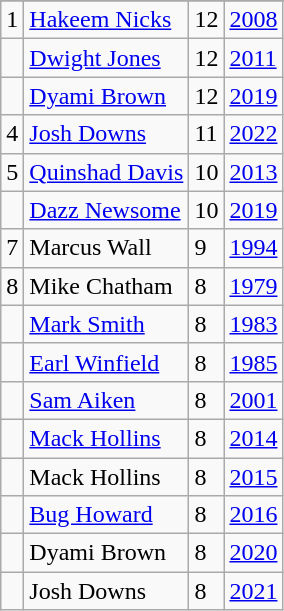<table class="wikitable">
<tr>
</tr>
<tr>
<td>1</td>
<td><a href='#'>Hakeem Nicks</a></td>
<td>12</td>
<td><a href='#'>2008</a></td>
</tr>
<tr>
<td></td>
<td><a href='#'>Dwight Jones</a></td>
<td>12</td>
<td><a href='#'>2011</a></td>
</tr>
<tr>
<td></td>
<td><a href='#'>Dyami Brown</a></td>
<td>12</td>
<td><a href='#'>2019</a></td>
</tr>
<tr>
<td>4</td>
<td><a href='#'>Josh Downs</a></td>
<td>11</td>
<td><a href='#'>2022</a></td>
</tr>
<tr>
<td>5</td>
<td><a href='#'>Quinshad Davis</a></td>
<td>10</td>
<td><a href='#'>2013</a></td>
</tr>
<tr>
<td></td>
<td><a href='#'>Dazz Newsome</a></td>
<td>10</td>
<td><a href='#'>2019</a></td>
</tr>
<tr>
<td>7</td>
<td>Marcus Wall</td>
<td>9</td>
<td><a href='#'>1994</a></td>
</tr>
<tr>
<td>8</td>
<td>Mike Chatham</td>
<td>8</td>
<td><a href='#'>1979</a></td>
</tr>
<tr>
<td></td>
<td><a href='#'>Mark Smith</a></td>
<td>8</td>
<td><a href='#'>1983</a></td>
</tr>
<tr>
<td></td>
<td><a href='#'>Earl Winfield</a></td>
<td>8</td>
<td><a href='#'>1985</a></td>
</tr>
<tr>
<td></td>
<td><a href='#'>Sam Aiken</a></td>
<td>8</td>
<td><a href='#'>2001</a></td>
</tr>
<tr>
<td></td>
<td><a href='#'>Mack Hollins</a></td>
<td>8</td>
<td><a href='#'>2014</a></td>
</tr>
<tr>
<td></td>
<td>Mack Hollins</td>
<td>8</td>
<td><a href='#'>2015</a></td>
</tr>
<tr>
<td></td>
<td><a href='#'>Bug Howard</a></td>
<td>8</td>
<td><a href='#'>2016</a></td>
</tr>
<tr>
<td></td>
<td>Dyami Brown</td>
<td>8</td>
<td><a href='#'>2020</a></td>
</tr>
<tr>
<td></td>
<td>Josh Downs</td>
<td>8</td>
<td><a href='#'>2021</a></td>
</tr>
</table>
